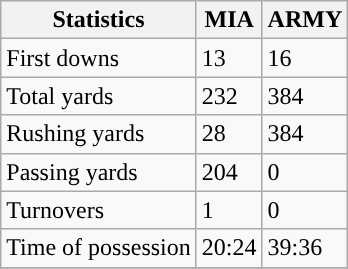<table class="wikitable">
<tr>
<th>Statistics</th>
<th>MIA</th>
<th>ARMY</th>
</tr>
<tr>
<td>First downs</td>
<td>13</td>
<td>16</td>
</tr>
<tr>
<td>Total yards</td>
<td>232</td>
<td>384</td>
</tr>
<tr>
<td>Rushing yards</td>
<td>28</td>
<td>384</td>
</tr>
<tr>
<td>Passing yards</td>
<td>204</td>
<td>0</td>
</tr>
<tr>
<td>Turnovers</td>
<td>1</td>
<td>0</td>
</tr>
<tr>
<td>Time of possession</td>
<td>20:24</td>
<td>39:36</td>
</tr>
<tr>
</tr>
</table>
